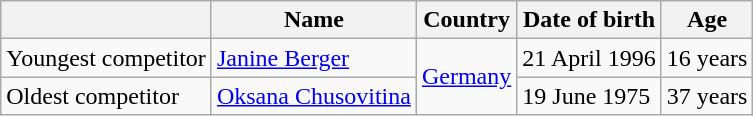<table class="wikitable">
<tr>
<th></th>
<th>Name</th>
<th>Country</th>
<th>Date of birth</th>
<th>Age</th>
</tr>
<tr>
<td>Youngest competitor</td>
<td><a href='#'>Janine Berger</a></td>
<td rowspan="2"> <a href='#'>Germany</a></td>
<td>21 April 1996</td>
<td>16 years</td>
</tr>
<tr>
<td>Oldest competitor</td>
<td><a href='#'>Oksana Chusovitina</a></td>
<td>19 June 1975</td>
<td>37 years</td>
</tr>
</table>
